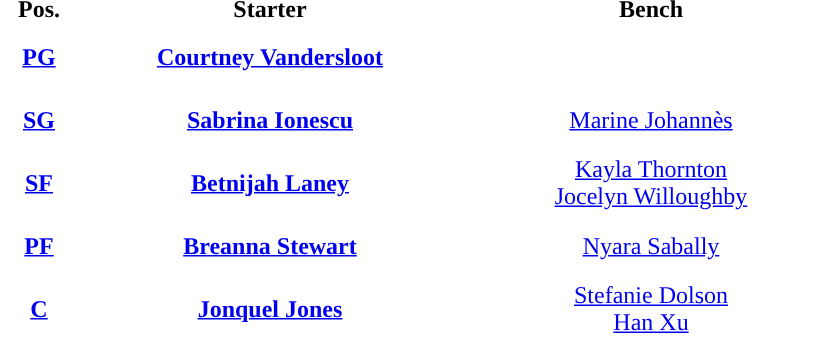<table style="text-align:center; ">
<tr>
<th width="50">Pos.</th>
<th width="250">Starter</th>
<th width="250">Bench</th>
</tr>
<tr style="height:40px; background:white; color:#092C57">
<th><a href='#'><span>PG</span></a></th>
<td><strong><a href='#'>Courtney Vandersloot</a></strong></td>
<td></td>
</tr>
<tr style="height:40px; background:white; color:#092C57">
<th><a href='#'><span>SG</span></a></th>
<td><strong><a href='#'>Sabrina Ionescu</a></strong></td>
<td><a href='#'>Marine Johannès</a></td>
</tr>
<tr style="height:40px; background:white; color:#092C57">
<th><a href='#'><span>SF</span></a></th>
<td><strong><a href='#'>Betnijah Laney</a></strong></td>
<td><a href='#'>Kayla Thornton</a><br><a href='#'>Jocelyn Willoughby</a></td>
</tr>
<tr style="height:40px; background:white; color:#092C57">
<th><a href='#'><span>PF</span></a></th>
<td><strong><a href='#'>Breanna Stewart</a></strong></td>
<td><a href='#'>Nyara Sabally</a></td>
</tr>
<tr style="height:40px; background:white; color:#092C57">
<th><a href='#'><span>C</span></a></th>
<td><strong><a href='#'>Jonquel Jones</a></strong></td>
<td><a href='#'>Stefanie Dolson</a><br><a href='#'>Han Xu</a></td>
</tr>
</table>
